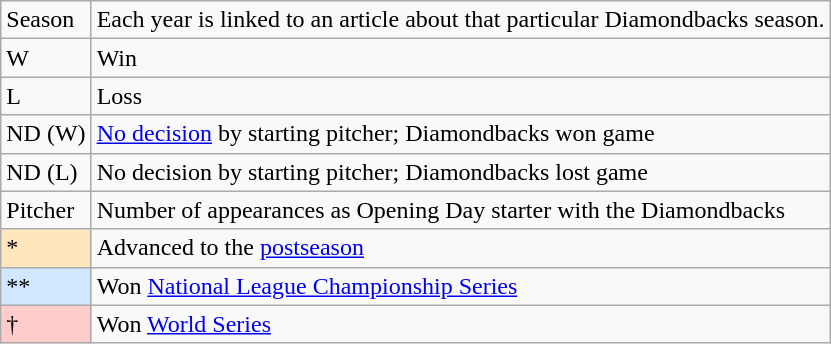<table class="wikitable">
<tr>
<td>Season</td>
<td>Each year is linked to an article about that particular Diamondbacks season.</td>
</tr>
<tr>
<td>W</td>
<td>Win</td>
</tr>
<tr>
<td>L</td>
<td>Loss</td>
</tr>
<tr>
<td>ND (W)</td>
<td><a href='#'>No decision</a> by starting pitcher; Diamondbacks won game</td>
</tr>
<tr>
<td>ND (L)</td>
<td>No decision by starting pitcher; Diamondbacks lost game</td>
</tr>
<tr>
<td>Pitcher </td>
<td>Number of appearances as Opening Day starter with the Diamondbacks</td>
</tr>
<tr>
<td style="background-color: #FFE6BD">*</td>
<td>Advanced to the <a href='#'>postseason</a></td>
</tr>
<tr>
<td style="background-color: #D0E7FF">**</td>
<td>Won <a href='#'>National League Championship Series</a></td>
</tr>
<tr>
<td style="background-color: #FFCCCC">†</td>
<td>Won <a href='#'>World Series</a></td>
</tr>
</table>
